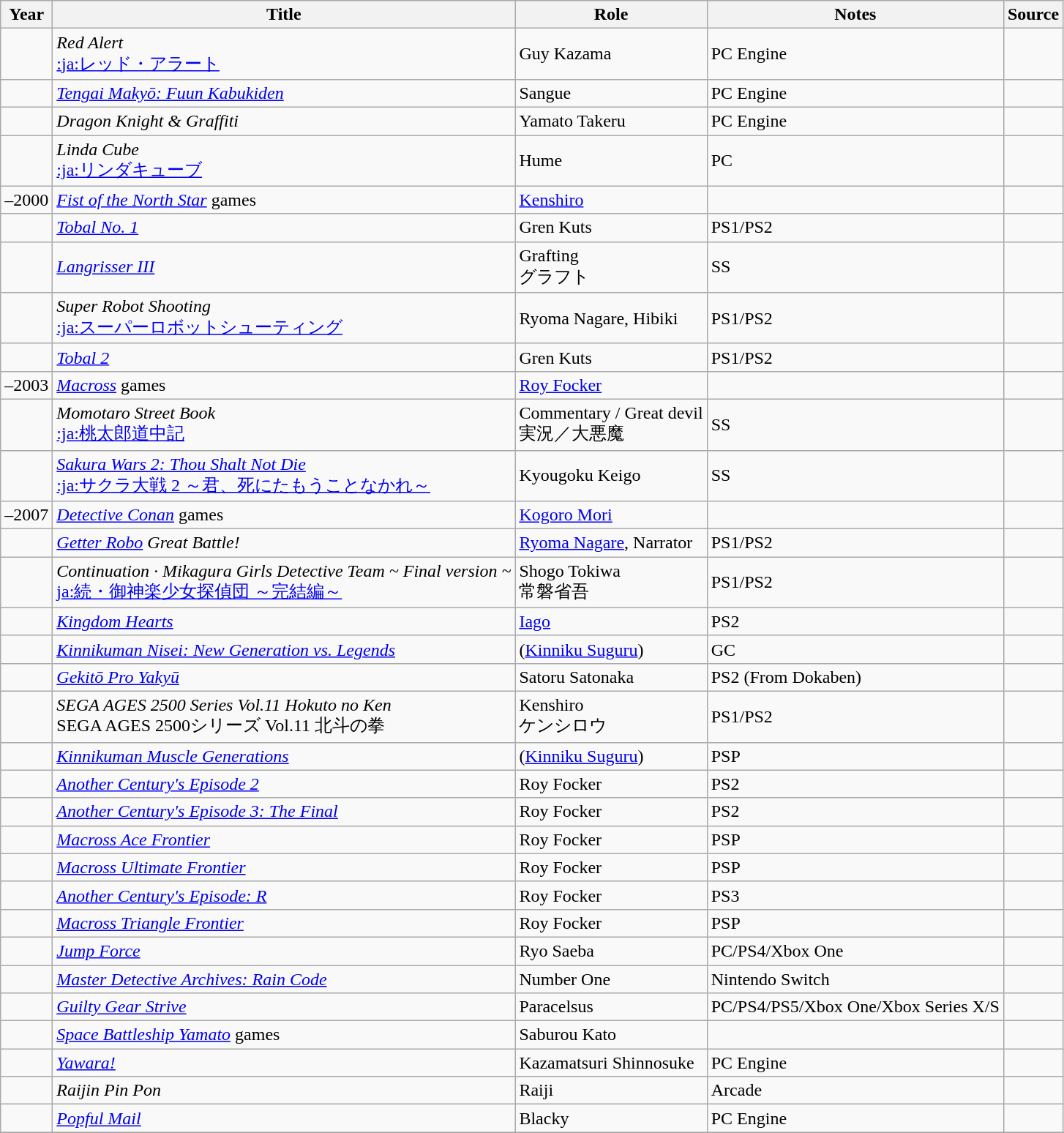<table class="wikitable sortable plainrowheaders">
<tr>
<th>Year</th>
<th>Title</th>
<th>Role</th>
<th class="unsortable">Notes</th>
<th class="unsortable">Source</th>
</tr>
<tr>
<td></td>
<td><em>Red Alert</em><br><a href='#'>:ja:レッド・アラート</a></td>
<td>Guy Kazama</td>
<td>PC Engine</td>
<td></td>
</tr>
<tr>
<td></td>
<td><em><a href='#'>Tengai Makyō: Fuun Kabukiden</a></em></td>
<td>Sangue</td>
<td>PC Engine</td>
<td></td>
</tr>
<tr>
<td></td>
<td><em>Dragon Knight & Graffiti</em></td>
<td>Yamato Takeru</td>
<td>PC Engine</td>
<td></td>
</tr>
<tr>
<td></td>
<td><em>Linda Cube</em><br><a href='#'>:ja:リンダキューブ</a></td>
<td>Hume</td>
<td>PC</td>
<td></td>
</tr>
<tr>
<td>–2000</td>
<td><em><a href='#'>Fist of the North Star</a></em> games</td>
<td><a href='#'>Kenshiro</a></td>
<td></td>
<td></td>
</tr>
<tr>
<td></td>
<td><em><a href='#'>Tobal No. 1</a></em></td>
<td>Gren Kuts</td>
<td>PS1/PS2</td>
<td></td>
</tr>
<tr>
<td></td>
<td><em><a href='#'>Langrisser III</a></em></td>
<td>Grafting<br>グラフト</td>
<td>SS</td>
<td></td>
</tr>
<tr>
<td></td>
<td><em>Super Robot Shooting</em><br><a href='#'>:ja:スーパーロボットシューティング</a></td>
<td>Ryoma Nagare, Hibiki </td>
<td>PS1/PS2</td>
<td></td>
</tr>
<tr>
<td></td>
<td><em><a href='#'>Tobal 2</a></em></td>
<td>Gren Kuts</td>
<td>PS1/PS2</td>
<td></td>
</tr>
<tr>
<td>–2003</td>
<td><em><a href='#'>Macross</a></em> games</td>
<td><a href='#'>Roy Focker</a></td>
<td></td>
<td></td>
</tr>
<tr>
<td></td>
<td><em>Momotaro Street Book</em><br><a href='#'>:ja:桃太郎道中記</a></td>
<td>Commentary / Great devil<br>実況／大悪魔</td>
<td>SS</td>
<td></td>
</tr>
<tr>
<td></td>
<td><em><a href='#'>Sakura Wars 2: Thou Shalt Not Die</a></em><br><a href='#'>:ja:サクラ大戦 2 ～君、死にたもうことなかれ～</a></td>
<td>Kyougoku Keigo</td>
<td>SS</td>
<td></td>
</tr>
<tr>
<td>–2007</td>
<td><em><a href='#'>Detective Conan</a></em> games</td>
<td><a href='#'>Kogoro Mori</a></td>
<td></td>
<td></td>
</tr>
<tr>
<td></td>
<td><em><a href='#'>Getter Robo</a> Great Battle!</em></td>
<td><a href='#'>Ryoma Nagare</a>, Narrator</td>
<td>PS1/PS2</td>
<td></td>
</tr>
<tr>
<td></td>
<td><em>Continuation · Mikagura Girls Detective Team ~ Final version ~</em><br><a href='#'>ja:続・御神楽少女探偵団 ～完結編～</a></td>
<td>Shogo Tokiwa<br>常磐省吾</td>
<td>PS1/PS2</td>
<td></td>
</tr>
<tr>
<td></td>
<td><em><a href='#'>Kingdom Hearts</a></em></td>
<td><a href='#'>Iago</a></td>
<td>PS2</td>
<td></td>
</tr>
<tr>
<td></td>
<td><em><a href='#'>Kinnikuman Nisei: New Generation vs. Legends</a></em></td>
<td>(<a href='#'>Kinniku Suguru</a>)</td>
<td>GC</td>
<td></td>
</tr>
<tr>
<td></td>
<td><em><a href='#'>Gekitō Pro Yakyū</a></em></td>
<td>Satoru Satonaka</td>
<td>PS2 (From Dokaben)</td>
<td></td>
</tr>
<tr>
<td></td>
<td><em>SEGA AGES 2500 Series Vol.11 Hokuto no Ken</em><br>SEGA AGES 2500シリーズ Vol.11 北斗の拳</td>
<td>Kenshiro<br>ケンシロウ</td>
<td>PS1/PS2</td>
<td></td>
</tr>
<tr>
<td></td>
<td><em><a href='#'>Kinnikuman Muscle Generations</a></em></td>
<td>(<a href='#'>Kinniku Suguru</a>)</td>
<td>PSP</td>
<td></td>
</tr>
<tr>
<td></td>
<td><em><a href='#'>Another Century's Episode 2</a></em></td>
<td>Roy Focker</td>
<td>PS2</td>
<td></td>
</tr>
<tr>
<td></td>
<td><em><a href='#'>Another Century's Episode 3: The Final</a></em></td>
<td>Roy Focker</td>
<td>PS2</td>
<td></td>
</tr>
<tr>
<td></td>
<td><em><a href='#'>Macross Ace Frontier</a></em></td>
<td>Roy Focker</td>
<td>PSP</td>
<td></td>
</tr>
<tr>
<td></td>
<td><em><a href='#'>Macross Ultimate Frontier</a></em></td>
<td>Roy Focker</td>
<td>PSP</td>
<td></td>
</tr>
<tr>
<td></td>
<td><em><a href='#'>Another Century's Episode: R</a></em></td>
<td>Roy Focker</td>
<td>PS3</td>
<td></td>
</tr>
<tr>
<td></td>
<td><em><a href='#'>Macross Triangle Frontier</a></em></td>
<td>Roy Focker</td>
<td>PSP</td>
<td></td>
</tr>
<tr>
<td></td>
<td><em><a href='#'>Jump Force</a></em></td>
<td>Ryo Saeba</td>
<td>PC/PS4/Xbox One</td>
<td></td>
</tr>
<tr>
<td></td>
<td><em><a href='#'>Master Detective Archives: Rain Code</a></em></td>
<td>Number One</td>
<td>Nintendo Switch</td>
<td></td>
</tr>
<tr>
<td></td>
<td><em><a href='#'>Guilty Gear Strive</a></em></td>
<td>Paracelsus</td>
<td>PC/PS4/PS5/Xbox One/Xbox Series X/S</td>
<td></td>
</tr>
<tr>
<td></td>
<td><em><a href='#'>Space Battleship Yamato</a></em> games</td>
<td>Saburou Kato</td>
<td></td>
<td></td>
</tr>
<tr>
<td></td>
<td><em><a href='#'>Yawara!</a></em></td>
<td>Kazamatsuri Shinnosuke</td>
<td>PC Engine</td>
<td></td>
</tr>
<tr>
<td></td>
<td><em>Raijin Pin Pon</em></td>
<td>Raiji</td>
<td>Arcade</td>
<td></td>
</tr>
<tr>
<td></td>
<td><em><a href='#'>Popful Mail</a></em></td>
<td>Blacky</td>
<td>PC Engine</td>
<td></td>
</tr>
<tr>
</tr>
</table>
